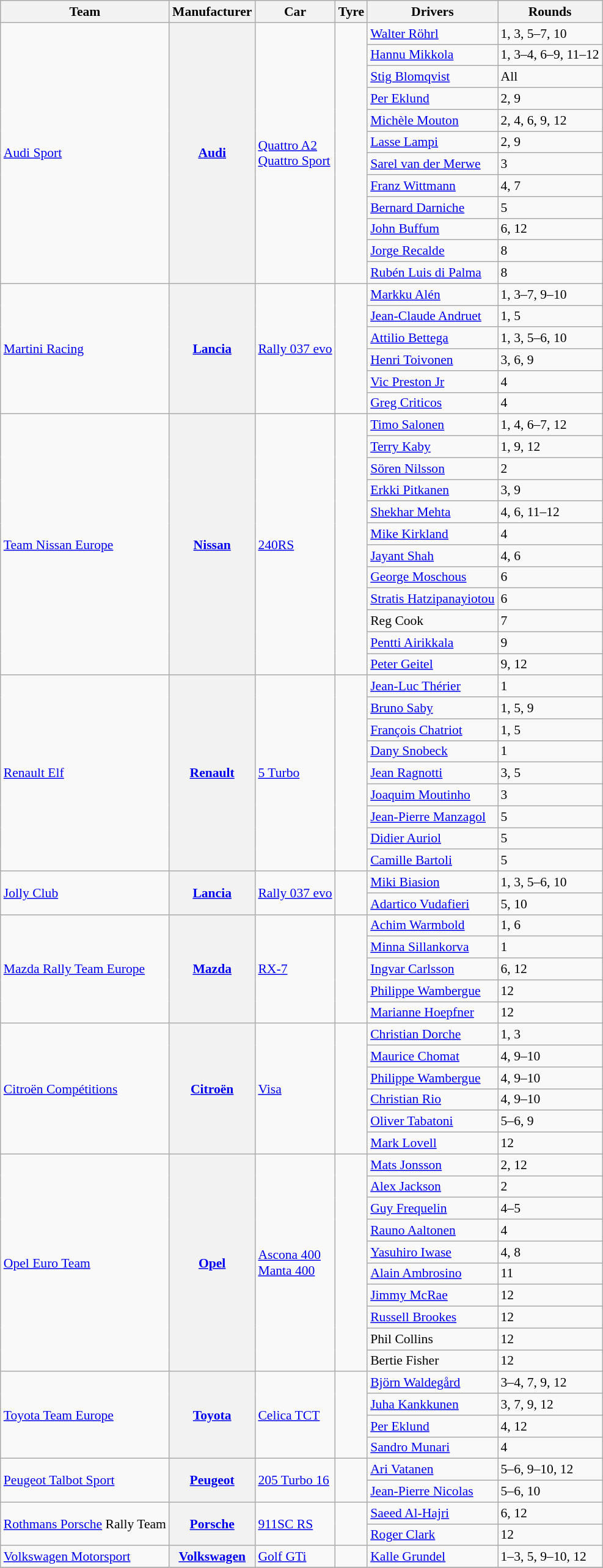<table class="wikitable" style="font-size: 90%">
<tr>
<th>Team</th>
<th>Manufacturer</th>
<th>Car</th>
<th>Tyre</th>
<th>Drivers</th>
<th>Rounds</th>
</tr>
<tr>
<td rowspan="12"> <a href='#'>Audi Sport</a></td>
<th rowspan="12"><a href='#'>Audi</a></th>
<td rowspan="12"><a href='#'>Quattro A2</a><br><a href='#'>Quattro Sport</a></td>
<td rowspan="12" align="center"><br></td>
<td> <a href='#'>Walter Röhrl</a></td>
<td>1, 3, 5–7, 10</td>
</tr>
<tr>
<td> <a href='#'>Hannu Mikkola</a></td>
<td>1, 3–4, 6–9, 11–12</td>
</tr>
<tr>
<td> <a href='#'>Stig Blomqvist</a></td>
<td>All</td>
</tr>
<tr>
<td> <a href='#'>Per Eklund</a></td>
<td>2, 9</td>
</tr>
<tr>
<td> <a href='#'>Michèle Mouton</a></td>
<td>2, 4, 6, 9, 12</td>
</tr>
<tr>
<td> <a href='#'>Lasse Lampi</a></td>
<td>2, 9</td>
</tr>
<tr>
<td> <a href='#'>Sarel van der Merwe</a></td>
<td>3</td>
</tr>
<tr>
<td> <a href='#'>Franz Wittmann</a></td>
<td>4, 7</td>
</tr>
<tr>
<td> <a href='#'>Bernard Darniche</a></td>
<td>5</td>
</tr>
<tr>
<td> <a href='#'>John Buffum</a></td>
<td>6, 12</td>
</tr>
<tr>
<td> <a href='#'>Jorge Recalde</a></td>
<td>8</td>
</tr>
<tr>
<td> <a href='#'>Rubén Luis di Palma</a></td>
<td>8</td>
</tr>
<tr>
<td rowspan="6"> <a href='#'>Martini Racing</a></td>
<th rowspan="6"><a href='#'>Lancia</a></th>
<td rowspan="6"><a href='#'>Rally 037 evo</a></td>
<td rowspan="6" align="center"></td>
<td> <a href='#'>Markku Alén</a></td>
<td>1, 3–7, 9–10</td>
</tr>
<tr>
<td> <a href='#'>Jean-Claude Andruet</a></td>
<td>1, 5</td>
</tr>
<tr>
<td> <a href='#'>Attilio Bettega</a></td>
<td>1, 3, 5–6, 10</td>
</tr>
<tr>
<td> <a href='#'>Henri Toivonen</a></td>
<td>3, 6, 9</td>
</tr>
<tr>
<td> <a href='#'>Vic Preston Jr</a></td>
<td>4</td>
</tr>
<tr>
<td> <a href='#'>Greg Criticos</a></td>
<td>4</td>
</tr>
<tr>
<td rowspan="12"> <a href='#'>Team Nissan Europe</a></td>
<th rowspan="12"><a href='#'>Nissan</a></th>
<td rowspan="12"><a href='#'>240RS</a></td>
<td rowspan="12" align="center"></td>
<td> <a href='#'>Timo Salonen</a></td>
<td>1, 4, 6–7, 12</td>
</tr>
<tr>
<td> <a href='#'>Terry Kaby</a></td>
<td>1, 9, 12</td>
</tr>
<tr>
<td> <a href='#'>Sören Nilsson</a></td>
<td>2</td>
</tr>
<tr>
<td> <a href='#'>Erkki Pitkanen</a></td>
<td>3, 9</td>
</tr>
<tr>
<td> <a href='#'>Shekhar Mehta</a></td>
<td>4, 6, 11–12</td>
</tr>
<tr>
<td> <a href='#'>Mike Kirkland</a></td>
<td>4</td>
</tr>
<tr>
<td> <a href='#'>Jayant Shah</a></td>
<td>4, 6</td>
</tr>
<tr>
<td> <a href='#'>George Moschous</a></td>
<td>6</td>
</tr>
<tr>
<td> <a href='#'>Stratis Hatzipanayiotou</a></td>
<td>6</td>
</tr>
<tr>
<td> Reg Cook</td>
<td>7</td>
</tr>
<tr>
<td> <a href='#'>Pentti Airikkala</a></td>
<td>9</td>
</tr>
<tr>
<td> <a href='#'>Peter Geitel</a></td>
<td>9, 12</td>
</tr>
<tr>
<td rowspan="9"> <a href='#'>Renault Elf</a></td>
<th rowspan="9"><a href='#'>Renault</a></th>
<td rowspan="9"><a href='#'>5 Turbo</a></td>
<td rowspan="9" align="center"><br></td>
<td> <a href='#'>Jean-Luc Thérier</a></td>
<td>1</td>
</tr>
<tr>
<td> <a href='#'>Bruno Saby</a></td>
<td>1, 5, 9</td>
</tr>
<tr>
<td> <a href='#'>François Chatriot</a></td>
<td>1, 5</td>
</tr>
<tr>
<td> <a href='#'>Dany Snobeck</a></td>
<td>1</td>
</tr>
<tr>
<td> <a href='#'>Jean Ragnotti</a></td>
<td>3, 5</td>
</tr>
<tr>
<td> <a href='#'>Joaquim Moutinho</a></td>
<td>3</td>
</tr>
<tr>
<td> <a href='#'>Jean-Pierre Manzagol</a></td>
<td>5</td>
</tr>
<tr>
<td> <a href='#'>Didier Auriol</a></td>
<td>5</td>
</tr>
<tr>
<td> <a href='#'>Camille Bartoli</a></td>
<td>5</td>
</tr>
<tr>
<td rowspan="2"> <a href='#'>Jolly Club</a></td>
<th rowspan="2"><a href='#'>Lancia</a></th>
<td rowspan="2"><a href='#'>Rally 037 evo</a></td>
<td rowspan="2" align="center"></td>
<td> <a href='#'>Miki Biasion</a></td>
<td>1, 3, 5–6, 10</td>
</tr>
<tr>
<td> <a href='#'>Adartico Vudafieri</a></td>
<td>5, 10</td>
</tr>
<tr>
<td rowspan="5"> <a href='#'>Mazda Rally Team Europe</a></td>
<th rowspan="5"><a href='#'>Mazda</a></th>
<td rowspan="5"><a href='#'>RX-7</a></td>
<td rowspan="5" align="center"></td>
<td> <a href='#'>Achim Warmbold</a></td>
<td>1, 6</td>
</tr>
<tr>
<td> <a href='#'>Minna Sillankorva</a></td>
<td>1</td>
</tr>
<tr>
<td> <a href='#'>Ingvar Carlsson</a></td>
<td>6, 12</td>
</tr>
<tr>
<td> <a href='#'>Philippe Wambergue</a></td>
<td>12</td>
</tr>
<tr>
<td> <a href='#'>Marianne Hoepfner</a></td>
<td>12</td>
</tr>
<tr>
<td rowspan="6"> <a href='#'>Citroën Compétitions</a></td>
<th rowspan="6"><a href='#'>Citroën</a></th>
<td rowspan="6"><a href='#'>Visa</a></td>
<td rowspan="6" align="center"></td>
<td> <a href='#'>Christian Dorche</a></td>
<td>1, 3</td>
</tr>
<tr>
<td> <a href='#'>Maurice Chomat</a></td>
<td>4, 9–10</td>
</tr>
<tr>
<td> <a href='#'>Philippe Wambergue</a></td>
<td>4, 9–10</td>
</tr>
<tr>
<td> <a href='#'>Christian Rio</a></td>
<td>4, 9–10</td>
</tr>
<tr>
<td> <a href='#'>Oliver Tabatoni</a></td>
<td>5–6, 9</td>
</tr>
<tr>
<td> <a href='#'>Mark Lovell</a></td>
<td>12</td>
</tr>
<tr>
<td rowspan="10"> <a href='#'>Opel Euro Team</a></td>
<th rowspan="10"><a href='#'>Opel</a></th>
<td rowspan="10"><a href='#'>Ascona 400</a><br><a href='#'>Manta 400</a></td>
<td rowspan="10" align="center"></td>
<td> <a href='#'>Mats Jonsson</a></td>
<td>2, 12</td>
</tr>
<tr>
<td> <a href='#'>Alex Jackson</a></td>
<td>2</td>
</tr>
<tr>
<td> <a href='#'>Guy Frequelin</a></td>
<td>4–5</td>
</tr>
<tr>
<td> <a href='#'>Rauno Aaltonen</a></td>
<td>4</td>
</tr>
<tr>
<td> <a href='#'>Yasuhiro Iwase</a></td>
<td>4, 8</td>
</tr>
<tr>
<td> <a href='#'>Alain Ambrosino</a></td>
<td>11</td>
</tr>
<tr>
<td> <a href='#'>Jimmy McRae</a></td>
<td>12</td>
</tr>
<tr>
<td> <a href='#'>Russell Brookes</a></td>
<td>12</td>
</tr>
<tr>
<td> Phil Collins</td>
<td>12</td>
</tr>
<tr>
<td> Bertie Fisher</td>
<td>12</td>
</tr>
<tr>
<td rowspan="4"> <a href='#'>Toyota Team Europe</a></td>
<th rowspan="4"><a href='#'>Toyota</a></th>
<td rowspan="4"><a href='#'>Celica TCT</a></td>
<td rowspan="4" align="center"></td>
<td> <a href='#'>Björn Waldegård</a></td>
<td>3–4, 7, 9, 12</td>
</tr>
<tr>
<td> <a href='#'>Juha Kankkunen</a></td>
<td>3, 7, 9, 12</td>
</tr>
<tr>
<td> <a href='#'>Per Eklund</a></td>
<td>4, 12</td>
</tr>
<tr>
<td> <a href='#'>Sandro Munari</a></td>
<td>4</td>
</tr>
<tr>
<td rowspan="2"> <a href='#'>Peugeot Talbot Sport</a></td>
<th rowspan="2"><a href='#'>Peugeot</a></th>
<td rowspan="2"><a href='#'>205 Turbo 16</a></td>
<td rowspan="2" align="center"></td>
<td> <a href='#'>Ari Vatanen</a></td>
<td>5–6, 9–10, 12</td>
</tr>
<tr>
<td> <a href='#'>Jean-Pierre Nicolas</a></td>
<td>5–6, 10</td>
</tr>
<tr>
<td rowspan="2"> <a href='#'>Rothmans Porsche</a> Rally Team</td>
<th rowspan="2"><a href='#'>Porsche</a></th>
<td rowspan="2"><a href='#'>911SC RS</a></td>
<td rowspan="2" align="center"></td>
<td> <a href='#'>Saeed Al-Hajri</a></td>
<td>6, 12</td>
</tr>
<tr>
<td> <a href='#'>Roger Clark</a></td>
<td>12</td>
</tr>
<tr>
<td> <a href='#'>Volkswagen Motorsport</a></td>
<th><a href='#'>Volkswagen</a></th>
<td><a href='#'>Golf GTi</a></td>
<td align=center></td>
<td> <a href='#'>Kalle Grundel</a></td>
<td>1–3, 5, 9–10, 12</td>
</tr>
<tr>
</tr>
</table>
